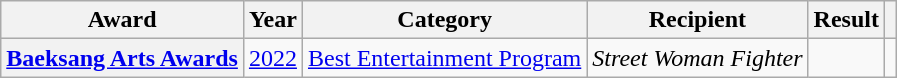<table class="wikitable plainrowheaders" style="text-align:center">
<tr>
<th scope="col">Award</th>
<th scope="col">Year</th>
<th scope="col">Category</th>
<th scope="col">Recipient</th>
<th scope="col">Result</th>
<th scope="col" class="unsortable"></th>
</tr>
<tr>
<th scope="row"><a href='#'>Baeksang Arts Awards</a></th>
<td><a href='#'>2022</a></td>
<td><a href='#'>Best Entertainment Program</a></td>
<td><em>Street Woman Fighter</em></td>
<td></td>
<td></td>
</tr>
</table>
